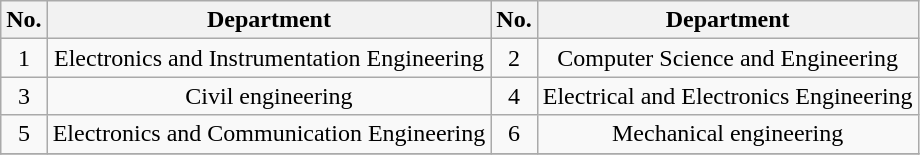<table class="wikitable sortable" style="text-align:center">
<tr>
<th scope=col>No.</th>
<th scope=col>Department</th>
<th scope=col>No.</th>
<th scope=col>Department</th>
</tr>
<tr>
<td>1</td>
<td>Electronics and Instrumentation Engineering</td>
<td>2</td>
<td>Computer Science and Engineering</td>
</tr>
<tr>
<td>3</td>
<td>Civil engineering</td>
<td>4</td>
<td>Electrical and Electronics Engineering</td>
</tr>
<tr>
<td>5</td>
<td>Electronics and Communication Engineering</td>
<td>6</td>
<td>Mechanical engineering</td>
</tr>
<tr>
</tr>
</table>
